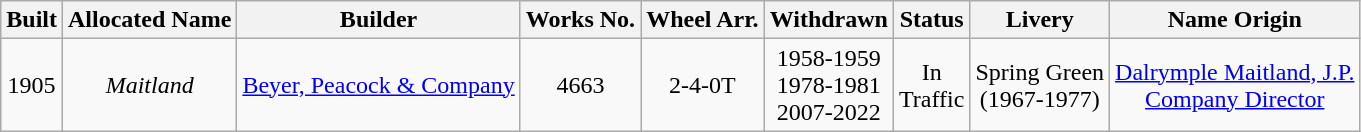<table class="wikitable">
<tr>
<th>Built</th>
<th>Allocated Name</th>
<th>Builder</th>
<th>Works No.</th>
<th>Wheel Arr.</th>
<th>Withdrawn</th>
<th>Status</th>
<th>Livery</th>
<th>Name Origin</th>
</tr>
<tr>
<td align="center">1905</td>
<td align="center"><em>Maitland</em></td>
<td align="center"><a href='#'>Beyer, Peacock & Company</a></td>
<td align="center">4663</td>
<td align="center">2-4-0T</td>
<td align="center">1958-1959<br>1978-1981<br>2007-2022</td>
<td align="center">In<br>Traffic</td>
<td align="center">Spring Green<br>(1967-1977)</td>
<td align="center"><a href='#'>Dalrymple Maitland, J.P.<br>Company Director</a></td>
</tr>
</table>
